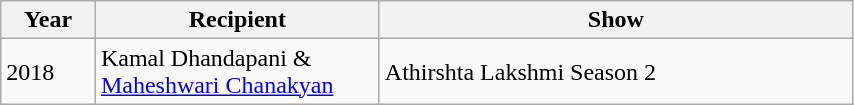<table class="wikitable" width="45%">
<tr>
<th style="width:10%;">Year</th>
<th style="width:30%;">Recipient</th>
<th style="width:50%;">Show</th>
</tr>
<tr>
<td>2018</td>
<td>Kamal Dhandapani & <a href='#'>Maheshwari Chanakyan</a></td>
<td>Athirshta Lakshmi Season 2</td>
</tr>
</table>
